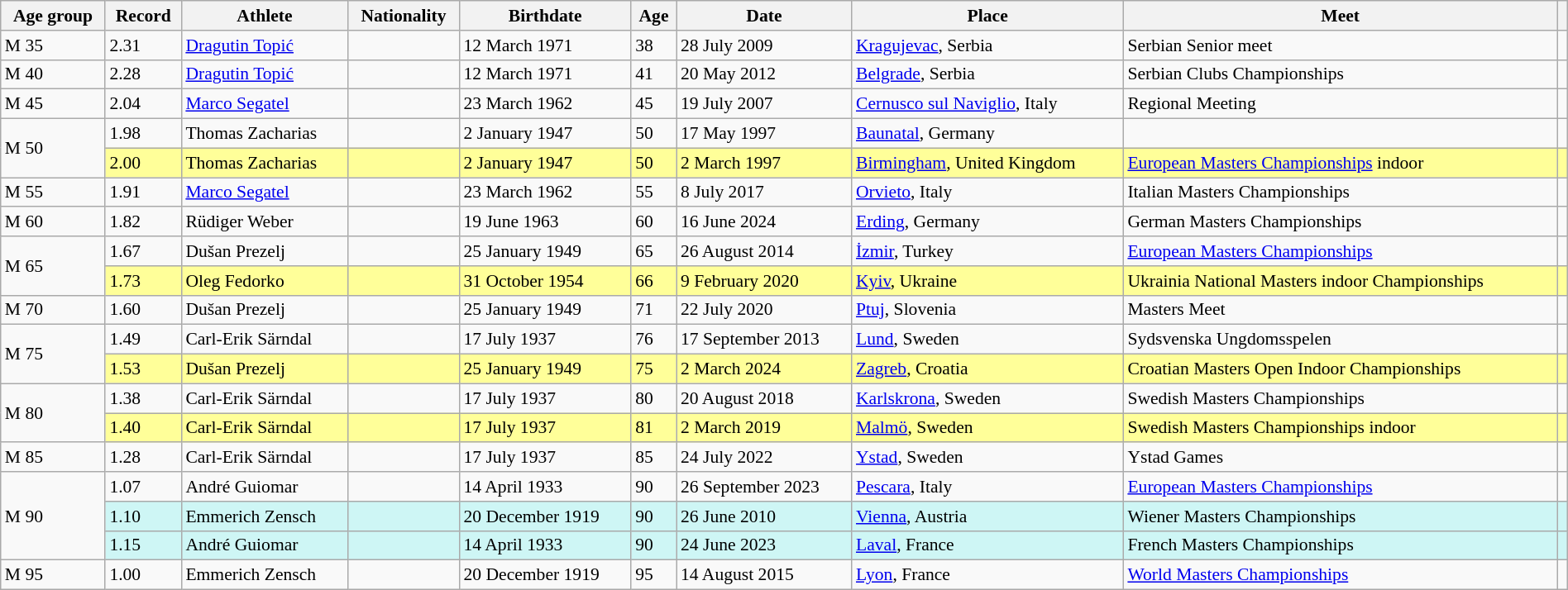<table class="wikitable" style="font-size:90%; width: 100%;">
<tr>
<th>Age group</th>
<th>Record</th>
<th>Athlete</th>
<th>Nationality</th>
<th>Birthdate</th>
<th>Age</th>
<th>Date</th>
<th>Place</th>
<th>Meet</th>
<th></th>
</tr>
<tr>
<td>M 35</td>
<td>2.31</td>
<td><a href='#'>Dragutin Topić</a></td>
<td></td>
<td>12 March 1971</td>
<td>38</td>
<td>28 July 2009</td>
<td><a href='#'>Kragujevac</a>, Serbia</td>
<td>Serbian Senior meet</td>
<td></td>
</tr>
<tr>
<td>M 40</td>
<td>2.28</td>
<td><a href='#'>Dragutin Topić</a></td>
<td></td>
<td>12 March 1971</td>
<td>41</td>
<td>20 May 2012</td>
<td><a href='#'>Belgrade</a>, Serbia</td>
<td>Serbian Clubs Championships</td>
<td></td>
</tr>
<tr>
<td>M 45</td>
<td>2.04</td>
<td><a href='#'>Marco Segatel</a></td>
<td></td>
<td>23 March 1962</td>
<td>45</td>
<td>19 July 2007</td>
<td><a href='#'>Cernusco sul Naviglio</a>, Italy</td>
<td>Regional Meeting</td>
<td></td>
</tr>
<tr>
<td rowspan=2>M 50</td>
<td>1.98</td>
<td>Thomas Zacharias</td>
<td></td>
<td>2 January 1947</td>
<td>50</td>
<td>17 May 1997</td>
<td><a href='#'>Baunatal</a>, Germany</td>
<td></td>
<td></td>
</tr>
<tr style="background:#ff9;">
<td>2.00 </td>
<td>Thomas Zacharias</td>
<td></td>
<td>2 January 1947</td>
<td>50</td>
<td>2 March 1997</td>
<td><a href='#'>Birmingham</a>, United Kingdom</td>
<td><a href='#'>European Masters Championships</a> indoor</td>
<td></td>
</tr>
<tr>
<td>M 55</td>
<td>1.91</td>
<td><a href='#'>Marco Segatel</a></td>
<td></td>
<td>23 March 1962</td>
<td>55</td>
<td>8 July 2017</td>
<td><a href='#'>Orvieto</a>, Italy</td>
<td>Italian Masters Championships</td>
<td></td>
</tr>
<tr>
<td>M 60</td>
<td>1.82</td>
<td>Rüdiger Weber</td>
<td></td>
<td>19 June 1963</td>
<td>60</td>
<td>16 June 2024</td>
<td><a href='#'>Erding</a>, Germany</td>
<td>German Masters Championships</td>
<td></td>
</tr>
<tr>
<td rowspan=2>M 65</td>
<td>1.67</td>
<td>Dušan Prezelj</td>
<td></td>
<td>25 January 1949</td>
<td>65</td>
<td>26 August 2014</td>
<td><a href='#'>İzmir</a>, Turkey</td>
<td><a href='#'>European Masters Championships</a></td>
<td></td>
</tr>
<tr style="background:#ff9;">
<td>1.73 </td>
<td>Oleg Fedorko</td>
<td></td>
<td>31 October 1954</td>
<td>66</td>
<td>9 February 2020</td>
<td><a href='#'>Kyiv</a>, Ukraine</td>
<td>Ukrainia National Masters indoor Championships</td>
<td></td>
</tr>
<tr>
<td>M 70</td>
<td>1.60</td>
<td>Dušan Prezelj</td>
<td></td>
<td>25 January 1949</td>
<td>71</td>
<td>22 July 2020</td>
<td><a href='#'>Ptuj</a>, Slovenia</td>
<td>Masters Meet</td>
<td></td>
</tr>
<tr>
<td rowspan=2>M 75</td>
<td>1.49</td>
<td>Carl-Erik Särndal</td>
<td></td>
<td>17 July 1937</td>
<td>76</td>
<td>17 September 2013</td>
<td><a href='#'>Lund</a>, Sweden</td>
<td>Sydsvenska Ungdomsspelen</td>
<td></td>
</tr>
<tr style="background:#ff9;">
<td>1.53 </td>
<td>Dušan Prezelj</td>
<td></td>
<td>25 January 1949</td>
<td>75</td>
<td>2 March 2024</td>
<td><a href='#'>Zagreb</a>, Croatia</td>
<td>Croatian Masters Open Indoor Championships</td>
<td></td>
</tr>
<tr>
<td rowspan=2>M 80</td>
<td>1.38</td>
<td>Carl-Erik Särndal</td>
<td></td>
<td>17 July 1937</td>
<td>80</td>
<td>20 August 2018</td>
<td><a href='#'>Karlskrona</a>, Sweden</td>
<td>Swedish Masters Championships</td>
<td></td>
</tr>
<tr style="background:#ff9;">
<td>1.40 </td>
<td>Carl-Erik Särndal</td>
<td></td>
<td>17 July 1937</td>
<td>81</td>
<td>2 March 2019</td>
<td><a href='#'>Malmö</a>, Sweden</td>
<td>Swedish Masters Championships indoor</td>
<td></td>
</tr>
<tr>
<td>M 85</td>
<td>1.28</td>
<td>Carl-Erik Särndal</td>
<td></td>
<td>17 July 1937</td>
<td>85</td>
<td>24 July 2022</td>
<td><a href='#'>Ystad</a>, Sweden</td>
<td>Ystad Games</td>
<td></td>
</tr>
<tr>
<td rowspan=3>M 90</td>
<td>1.07</td>
<td>André Guiomar</td>
<td></td>
<td>14 April 1933</td>
<td>90</td>
<td>26 September 2023</td>
<td><a href='#'>Pescara</a>, Italy</td>
<td><a href='#'>European Masters Championships</a></td>
<td></td>
</tr>
<tr style="background:#cef6f5;">
<td>1.10</td>
<td>Emmerich Zensch</td>
<td></td>
<td>20 December 1919</td>
<td>90</td>
<td>26 June 2010</td>
<td><a href='#'>Vienna</a>, Austria</td>
<td>Wiener Masters Championships</td>
<td></td>
</tr>
<tr style="background:#cef6f5;">
<td>1.15</td>
<td>André Guiomar</td>
<td></td>
<td>14 April 1933</td>
<td>90</td>
<td>24 June 2023</td>
<td><a href='#'>Laval</a>, France</td>
<td>French Masters Championships</td>
<td></td>
</tr>
<tr>
<td>M 95</td>
<td>1.00</td>
<td>Emmerich Zensch</td>
<td></td>
<td>20 December 1919</td>
<td>95</td>
<td>14 August 2015</td>
<td><a href='#'>Lyon</a>, France</td>
<td><a href='#'>World Masters Championships</a></td>
<td></td>
</tr>
</table>
